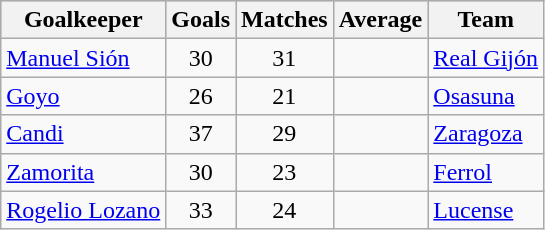<table class="wikitable sortable" class="wikitable">
<tr style="background:#ccc; text-align:center;">
<th>Goalkeeper</th>
<th>Goals</th>
<th>Matches</th>
<th>Average</th>
<th>Team</th>
</tr>
<tr>
<td> <a href='#'>Manuel Sión</a></td>
<td style="text-align:center;">30</td>
<td style="text-align:center;">31</td>
<td style="text-align:center;"></td>
<td><a href='#'>Real Gijón</a></td>
</tr>
<tr>
<td> <a href='#'>Goyo</a></td>
<td style="text-align:center;">26</td>
<td style="text-align:center;">21</td>
<td style="text-align:center;"></td>
<td><a href='#'>Osasuna</a></td>
</tr>
<tr>
<td> <a href='#'>Candi</a></td>
<td style="text-align:center;">37</td>
<td style="text-align:center;">29</td>
<td style="text-align:center;"></td>
<td><a href='#'>Zaragoza</a></td>
</tr>
<tr>
<td> <a href='#'>Zamorita</a></td>
<td style="text-align:center;">30</td>
<td style="text-align:center;">23</td>
<td style="text-align:center;"></td>
<td><a href='#'>Ferrol</a></td>
</tr>
<tr>
<td> <a href='#'>Rogelio Lozano</a></td>
<td style="text-align:center;">33</td>
<td style="text-align:center;">24</td>
<td style="text-align:center;"></td>
<td><a href='#'>Lucense</a></td>
</tr>
</table>
